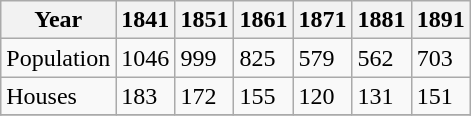<table class="wikitable">
<tr>
<th>Year</th>
<th>1841</th>
<th>1851</th>
<th>1861</th>
<th>1871</th>
<th>1881</th>
<th>1891</th>
</tr>
<tr>
<td>Population</td>
<td>1046</td>
<td>999</td>
<td>825</td>
<td>579</td>
<td>562</td>
<td>703</td>
</tr>
<tr>
<td>Houses</td>
<td>183</td>
<td>172</td>
<td>155</td>
<td>120</td>
<td>131</td>
<td>151</td>
</tr>
<tr>
</tr>
</table>
